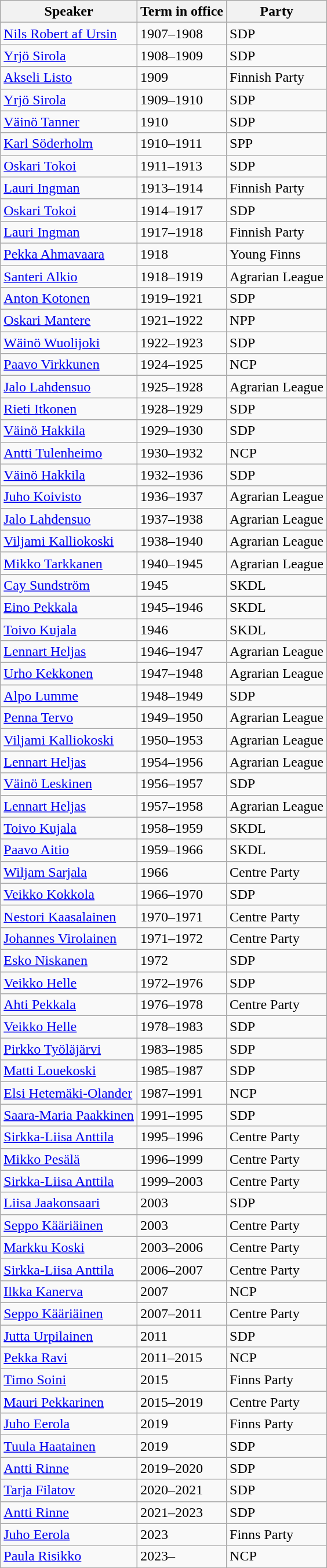<table class="wikitable">
<tr>
<th>Speaker</th>
<th>Term in office</th>
<th>Party</th>
</tr>
<tr>
<td><a href='#'>Nils Robert af Ursin</a></td>
<td>1907–1908</td>
<td>SDP</td>
</tr>
<tr>
<td><a href='#'>Yrjö Sirola</a></td>
<td>1908–1909</td>
<td>SDP</td>
</tr>
<tr>
<td><a href='#'>Akseli Listo</a></td>
<td>1909</td>
<td>Finnish Party</td>
</tr>
<tr>
<td><a href='#'>Yrjö Sirola</a></td>
<td>1909–1910</td>
<td>SDP</td>
</tr>
<tr>
<td><a href='#'>Väinö Tanner</a></td>
<td>1910</td>
<td>SDP</td>
</tr>
<tr>
<td><a href='#'>Karl Söderholm</a></td>
<td>1910–1911</td>
<td>SPP</td>
</tr>
<tr>
<td><a href='#'>Oskari Tokoi</a></td>
<td>1911–1913</td>
<td>SDP</td>
</tr>
<tr>
<td><a href='#'>Lauri Ingman</a></td>
<td>1913–1914</td>
<td>Finnish Party</td>
</tr>
<tr>
<td><a href='#'>Oskari Tokoi</a></td>
<td>1914–1917</td>
<td>SDP</td>
</tr>
<tr>
<td><a href='#'>Lauri Ingman</a></td>
<td>1917–1918</td>
<td>Finnish Party</td>
</tr>
<tr>
<td><a href='#'>Pekka Ahmavaara</a></td>
<td>1918</td>
<td>Young Finns</td>
</tr>
<tr>
<td><a href='#'>Santeri Alkio</a></td>
<td>1918–1919</td>
<td>Agrarian League</td>
</tr>
<tr>
<td><a href='#'>Anton Kotonen</a></td>
<td>1919–1921</td>
<td>SDP</td>
</tr>
<tr>
<td><a href='#'>Oskari Mantere</a></td>
<td>1921–1922</td>
<td>NPP</td>
</tr>
<tr>
<td><a href='#'>Wäinö Wuolijoki</a></td>
<td>1922–1923</td>
<td>SDP</td>
</tr>
<tr>
<td><a href='#'>Paavo Virkkunen</a></td>
<td>1924–1925</td>
<td>NCP</td>
</tr>
<tr>
<td><a href='#'>Jalo Lahdensuo</a></td>
<td>1925–1928</td>
<td>Agrarian League</td>
</tr>
<tr>
<td><a href='#'>Rieti Itkonen</a></td>
<td>1928–1929</td>
<td>SDP</td>
</tr>
<tr>
<td><a href='#'>Väinö Hakkila</a></td>
<td>1929–1930</td>
<td>SDP</td>
</tr>
<tr>
<td><a href='#'>Antti Tulenheimo</a></td>
<td>1930–1932</td>
<td>NCP</td>
</tr>
<tr>
<td><a href='#'>Väinö Hakkila</a></td>
<td>1932–1936</td>
<td>SDP</td>
</tr>
<tr>
<td><a href='#'>Juho Koivisto</a></td>
<td>1936–1937</td>
<td>Agrarian League</td>
</tr>
<tr>
<td><a href='#'>Jalo Lahdensuo</a></td>
<td>1937–1938</td>
<td>Agrarian League</td>
</tr>
<tr>
<td><a href='#'>Viljami Kalliokoski</a></td>
<td>1938–1940</td>
<td>Agrarian League</td>
</tr>
<tr>
<td><a href='#'>Mikko Tarkkanen</a></td>
<td>1940–1945</td>
<td>Agrarian League</td>
</tr>
<tr>
<td><a href='#'>Cay Sundström</a></td>
<td>1945</td>
<td>SKDL</td>
</tr>
<tr>
<td><a href='#'>Eino Pekkala</a></td>
<td>1945–1946</td>
<td>SKDL</td>
</tr>
<tr>
<td><a href='#'>Toivo Kujala</a></td>
<td>1946</td>
<td>SKDL</td>
</tr>
<tr>
<td><a href='#'>Lennart Heljas</a></td>
<td>1946–1947</td>
<td>Agrarian League</td>
</tr>
<tr>
<td><a href='#'>Urho Kekkonen</a></td>
<td>1947–1948</td>
<td>Agrarian League</td>
</tr>
<tr>
<td><a href='#'>Alpo Lumme</a></td>
<td>1948–1949</td>
<td>SDP</td>
</tr>
<tr>
<td><a href='#'>Penna Tervo</a></td>
<td>1949–1950</td>
<td>Agrarian League</td>
</tr>
<tr>
<td><a href='#'>Viljami Kalliokoski</a></td>
<td>1950–1953</td>
<td>Agrarian League</td>
</tr>
<tr>
<td><a href='#'>Lennart Heljas</a></td>
<td>1954–1956</td>
<td>Agrarian League</td>
</tr>
<tr>
<td><a href='#'>Väinö Leskinen</a></td>
<td>1956–1957</td>
<td>SDP</td>
</tr>
<tr>
<td><a href='#'>Lennart Heljas</a></td>
<td>1957–1958</td>
<td>Agrarian League</td>
</tr>
<tr>
<td><a href='#'>Toivo Kujala</a></td>
<td>1958–1959</td>
<td>SKDL</td>
</tr>
<tr>
<td><a href='#'>Paavo Aitio</a></td>
<td>1959–1966</td>
<td>SKDL</td>
</tr>
<tr>
<td><a href='#'>Wiljam Sarjala</a></td>
<td>1966</td>
<td>Centre Party</td>
</tr>
<tr>
<td><a href='#'>Veikko Kokkola</a></td>
<td>1966–1970</td>
<td>SDP</td>
</tr>
<tr>
<td><a href='#'>Nestori Kaasalainen</a></td>
<td>1970–1971</td>
<td>Centre Party</td>
</tr>
<tr>
<td><a href='#'>Johannes Virolainen</a></td>
<td>1971–1972</td>
<td>Centre Party</td>
</tr>
<tr>
<td><a href='#'>Esko Niskanen</a></td>
<td>1972</td>
<td>SDP</td>
</tr>
<tr>
<td><a href='#'>Veikko Helle</a></td>
<td>1972–1976</td>
<td>SDP</td>
</tr>
<tr>
<td><a href='#'>Ahti Pekkala</a></td>
<td>1976–1978</td>
<td>Centre Party</td>
</tr>
<tr>
<td><a href='#'>Veikko Helle</a></td>
<td>1978–1983</td>
<td>SDP</td>
</tr>
<tr>
<td><a href='#'>Pirkko Työläjärvi</a></td>
<td>1983–1985</td>
<td>SDP</td>
</tr>
<tr>
<td><a href='#'>Matti Louekoski</a></td>
<td>1985–1987</td>
<td>SDP</td>
</tr>
<tr>
<td><a href='#'>Elsi Hetemäki-Olander</a></td>
<td>1987–1991</td>
<td>NCP</td>
</tr>
<tr>
<td><a href='#'>Saara-Maria Paakkinen</a></td>
<td>1991–1995</td>
<td>SDP</td>
</tr>
<tr>
<td><a href='#'>Sirkka-Liisa Anttila</a></td>
<td>1995–1996</td>
<td>Centre Party</td>
</tr>
<tr>
<td><a href='#'>Mikko Pesälä</a></td>
<td>1996–1999</td>
<td>Centre Party</td>
</tr>
<tr>
<td><a href='#'>Sirkka-Liisa Anttila</a></td>
<td>1999–2003</td>
<td>Centre Party</td>
</tr>
<tr>
<td><a href='#'>Liisa Jaakonsaari</a></td>
<td>2003</td>
<td>SDP</td>
</tr>
<tr>
<td><a href='#'>Seppo Kääriäinen</a></td>
<td>2003</td>
<td>Centre Party</td>
</tr>
<tr>
<td><a href='#'>Markku Koski</a></td>
<td>2003–2006</td>
<td>Centre Party</td>
</tr>
<tr>
<td><a href='#'>Sirkka-Liisa Anttila</a></td>
<td>2006–2007</td>
<td>Centre Party</td>
</tr>
<tr>
<td><a href='#'>Ilkka Kanerva</a></td>
<td>2007</td>
<td>NCP</td>
</tr>
<tr>
<td><a href='#'>Seppo Kääriäinen</a></td>
<td>2007–2011</td>
<td>Centre Party</td>
</tr>
<tr>
<td><a href='#'>Jutta Urpilainen</a></td>
<td>2011</td>
<td>SDP</td>
</tr>
<tr>
<td><a href='#'>Pekka Ravi</a></td>
<td>2011–2015</td>
<td>NCP</td>
</tr>
<tr>
<td><a href='#'>Timo Soini</a></td>
<td>2015</td>
<td>Finns Party</td>
</tr>
<tr>
<td><a href='#'>Mauri Pekkarinen</a></td>
<td>2015–2019</td>
<td>Centre Party</td>
</tr>
<tr>
<td><a href='#'>Juho Eerola</a></td>
<td>2019</td>
<td>Finns Party</td>
</tr>
<tr>
<td><a href='#'>Tuula Haatainen</a></td>
<td>2019</td>
<td>SDP</td>
</tr>
<tr>
<td><a href='#'>Antti Rinne</a></td>
<td>2019–2020</td>
<td>SDP</td>
</tr>
<tr>
<td><a href='#'>Tarja Filatov</a></td>
<td>2020–2021</td>
<td>SDP</td>
</tr>
<tr>
<td><a href='#'>Antti Rinne</a></td>
<td>2021–2023</td>
<td>SDP</td>
</tr>
<tr>
<td><a href='#'>Juho Eerola</a></td>
<td>2023</td>
<td>Finns Party</td>
</tr>
<tr>
<td><a href='#'>Paula Risikko</a></td>
<td>2023–</td>
<td>NCP</td>
</tr>
</table>
